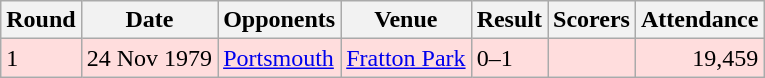<table class="wikitable">
<tr>
<th>Round</th>
<th>Date</th>
<th>Opponents</th>
<th>Venue</th>
<th>Result</th>
<th>Scorers</th>
<th>Attendance</th>
</tr>
<tr bgcolor="#ffdddd">
<td>1</td>
<td>24 Nov 1979</td>
<td><a href='#'>Portsmouth</a></td>
<td><a href='#'>Fratton Park</a></td>
<td>0–1</td>
<td></td>
<td align="right">19,459</td>
</tr>
</table>
